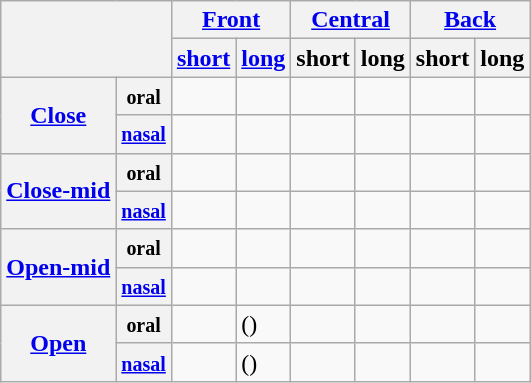<table class="wikitable">
<tr>
<th colspan="2" rowspan="2"></th>
<th colspan="2"><a href='#'>Front</a></th>
<th colspan="2"><a href='#'>Central</a></th>
<th colspan="2"><a href='#'>Back</a></th>
</tr>
<tr class="small">
<th><a href='#'>short</a></th>
<th><a href='#'>long</a></th>
<th>short</th>
<th>long</th>
<th>short</th>
<th>long</th>
</tr>
<tr>
<th rowspan="2"><a href='#'>Close</a></th>
<th><small>oral</small></th>
<td></td>
<td></td>
<td></td>
<td></td>
<td></td>
<td></td>
</tr>
<tr>
<th><small><a href='#'>nasal</a></small></th>
<td></td>
<td></td>
<td></td>
<td></td>
<td></td>
<td></td>
</tr>
<tr>
<th rowspan="2"><a href='#'>Close-mid</a></th>
<th><small>oral</small></th>
<td></td>
<td></td>
<td></td>
<td></td>
<td></td>
<td></td>
</tr>
<tr>
<th><small><a href='#'>nasal</a></small></th>
<td></td>
<td></td>
<td></td>
<td></td>
<td></td>
<td></td>
</tr>
<tr>
<th rowspan="2"><a href='#'>Open-mid</a></th>
<th><small>oral</small></th>
<td></td>
<td></td>
<td></td>
<td></td>
<td></td>
<td></td>
</tr>
<tr>
<th><small><a href='#'>nasal</a></small></th>
<td></td>
<td></td>
<td></td>
<td></td>
<td></td>
<td></td>
</tr>
<tr>
<th rowspan="2"><a href='#'>Open</a></th>
<th><small>oral</small></th>
<td></td>
<td>()</td>
<td></td>
<td></td>
<td></td>
<td></td>
</tr>
<tr>
<th><small><a href='#'>nasal</a></small></th>
<td></td>
<td>()</td>
<td></td>
<td></td>
<td></td>
<td></td>
</tr>
</table>
